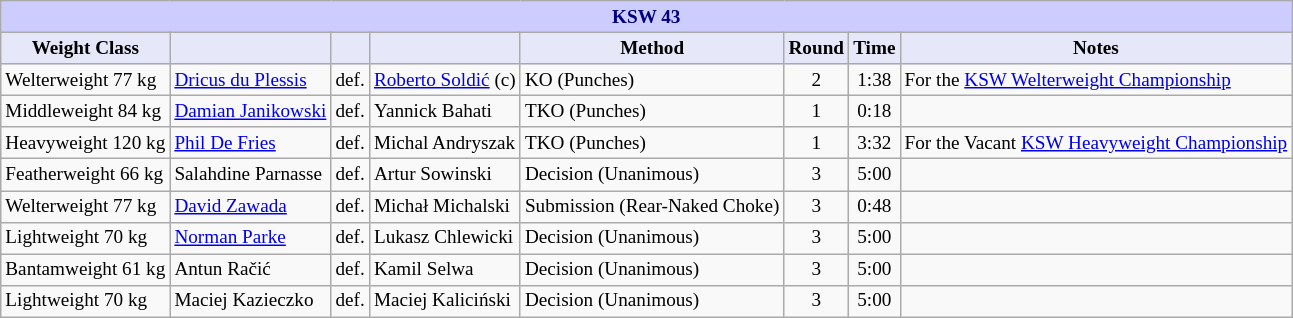<table class="wikitable" style="font-size: 80%;">
<tr>
<th colspan="8" style="background-color: #ccf; color: #000080; text-align: center;"><strong>KSW 43</strong></th>
</tr>
<tr>
<th colspan="1" style="background-color: #E6E8FA; color: #000000; text-align: center;">Weight Class</th>
<th colspan="1" style="background-color: #E6E8FA; color: #000000; text-align: center;"></th>
<th colspan="1" style="background-color: #E6E8FA; color: #000000; text-align: center;"></th>
<th colspan="1" style="background-color: #E6E8FA; color: #000000; text-align: center;"></th>
<th colspan="1" style="background-color: #E6E8FA; color: #000000; text-align: center;">Method</th>
<th colspan="1" style="background-color: #E6E8FA; color: #000000; text-align: center;">Round</th>
<th colspan="1" style="background-color: #E6E8FA; color: #000000; text-align: center;">Time</th>
<th colspan="1" style="background-color: #E6E8FA; color: #000000; text-align: center;">Notes</th>
</tr>
<tr>
<td>Welterweight 77 kg</td>
<td> <a href='#'>Dricus du Plessis</a></td>
<td align=center>def.</td>
<td> <a href='#'>Roberto Soldić</a> (c)</td>
<td>KO (Punches)</td>
<td align=center>2</td>
<td align=center>1:38</td>
<td>For the <a href='#'>KSW Welterweight Championship</a></td>
</tr>
<tr>
<td>Middleweight 84 kg</td>
<td> <a href='#'>Damian Janikowski</a></td>
<td align=center>def.</td>
<td> Yannick Bahati</td>
<td>TKO (Punches)</td>
<td align=center>1</td>
<td align=center>0:18</td>
<td></td>
</tr>
<tr>
<td>Heavyweight 120 kg</td>
<td> <a href='#'>Phil De Fries</a></td>
<td align=center>def.</td>
<td> Michal Andryszak</td>
<td>TKO (Punches)</td>
<td align=center>1</td>
<td align=center>3:32</td>
<td>For the Vacant <a href='#'>KSW Heavyweight Championship</a></td>
</tr>
<tr>
<td>Featherweight 66 kg</td>
<td> Salahdine Parnasse</td>
<td align=center>def.</td>
<td> Artur Sowinski</td>
<td>Decision (Unanimous)</td>
<td align=center>3</td>
<td align=center>5:00</td>
<td></td>
</tr>
<tr>
<td>Welterweight 77 kg</td>
<td> <a href='#'>David Zawada</a></td>
<td align=center>def.</td>
<td> Michał Michalski</td>
<td>Submission (Rear-Naked Choke)</td>
<td align=center>3</td>
<td align=center>0:48</td>
<td></td>
</tr>
<tr>
<td>Lightweight 70 kg</td>
<td> <a href='#'>Norman Parke</a></td>
<td align=center>def.</td>
<td> Lukasz Chlewicki</td>
<td>Decision (Unanimous)</td>
<td align=center>3</td>
<td align=center>5:00</td>
<td></td>
</tr>
<tr>
<td>Bantamweight 61 kg</td>
<td> Antun Račić</td>
<td align=center>def.</td>
<td> Kamil Selwa</td>
<td>Decision (Unanimous)</td>
<td align=center>3</td>
<td align=center>5:00</td>
<td></td>
</tr>
<tr>
<td>Lightweight 70 kg</td>
<td> Maciej Kazieczko</td>
<td align=center>def.</td>
<td> Maciej Kaliciński</td>
<td>Decision (Unanimous)</td>
<td align=center>3</td>
<td align=center>5:00</td>
<td></td>
</tr>
</table>
